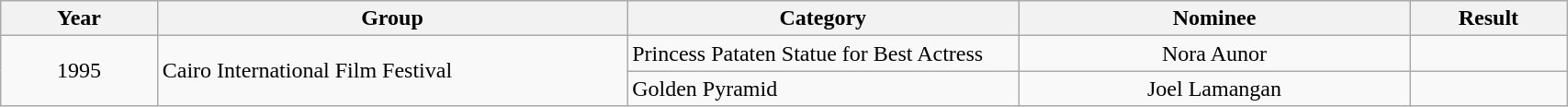<table | width="90%" class="wikitable sortable">
<tr>
<th width="10%">Year</th>
<th width="30%">Group</th>
<th width="25%">Category</th>
<th width="25%">Nominee</th>
<th width="10%">Result</th>
</tr>
<tr>
<td rowspan="2" align="center">1995</td>
<td rowspan="2" align="left">Cairo International Film Festival</td>
<td align="left">Princess Pataten Statue for Best Actress</td>
<td align="center">Nora Aunor</td>
<td></td>
</tr>
<tr>
<td align="left">Golden Pyramid</td>
<td align="center">Joel Lamangan</td>
<td></td>
</tr>
</table>
